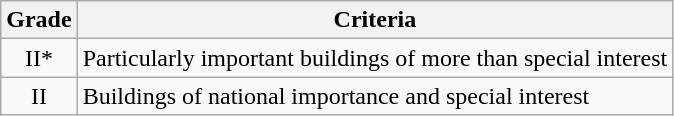<table class="wikitable">
<tr>
<th>Grade</th>
<th>Criteria</th>
</tr>
<tr>
<td align="center" >II*</td>
<td>Particularly important buildings of more than special interest</td>
</tr>
<tr>
<td align="center" >II</td>
<td>Buildings of national importance and special interest</td>
</tr>
</table>
